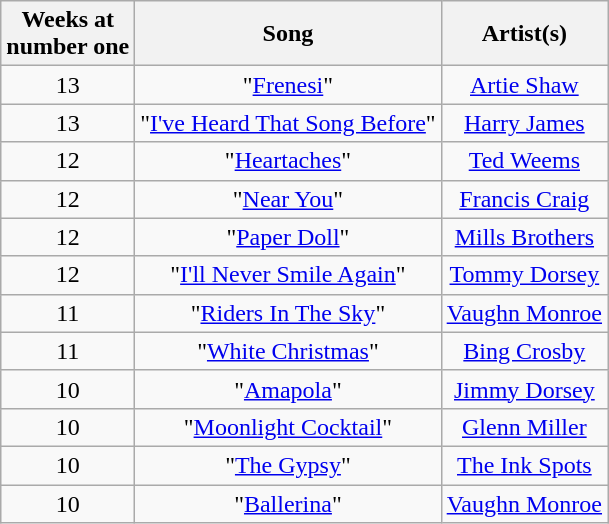<table class="wikitable sortable" border="1" style="text-align: center;">
<tr>
<th>Weeks at<br>number one</th>
<th>Song</th>
<th>Artist(s)</th>
</tr>
<tr>
<td>13</td>
<td>"<a href='#'>Frenesi</a>"</td>
<td><a href='#'>Artie Shaw</a></td>
</tr>
<tr>
<td>13</td>
<td>"<a href='#'>I've Heard That Song Before</a>"</td>
<td><a href='#'>Harry James</a></td>
</tr>
<tr>
<td>12</td>
<td>"<a href='#'>Heartaches</a>"</td>
<td><a href='#'>Ted Weems</a></td>
</tr>
<tr>
<td>12</td>
<td>"<a href='#'>Near You</a>"</td>
<td><a href='#'>Francis Craig</a></td>
</tr>
<tr>
<td>12</td>
<td>"<a href='#'>Paper Doll</a>"</td>
<td><a href='#'>Mills Brothers</a></td>
</tr>
<tr>
<td>12</td>
<td>"<a href='#'>I'll Never Smile Again</a>"</td>
<td><a href='#'>Tommy Dorsey</a></td>
</tr>
<tr>
<td>11</td>
<td>"<a href='#'>Riders In The Sky</a>"</td>
<td><a href='#'>Vaughn Monroe</a></td>
</tr>
<tr>
<td>11</td>
<td>"<a href='#'>White Christmas</a>"</td>
<td><a href='#'>Bing Crosby</a></td>
</tr>
<tr>
<td>10</td>
<td>"<a href='#'>Amapola</a>"</td>
<td><a href='#'>Jimmy Dorsey</a></td>
</tr>
<tr>
<td>10</td>
<td>"<a href='#'>Moonlight Cocktail</a>"</td>
<td><a href='#'>Glenn Miller</a></td>
</tr>
<tr>
<td>10</td>
<td>"<a href='#'>The Gypsy</a>"</td>
<td><a href='#'>The Ink Spots</a></td>
</tr>
<tr>
<td>10</td>
<td>"<a href='#'>Ballerina</a>"</td>
<td><a href='#'>Vaughn Monroe</a></td>
</tr>
</table>
